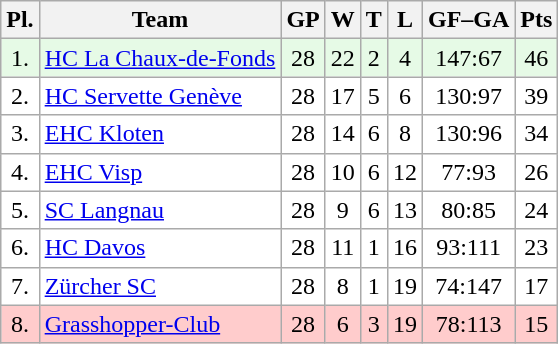<table class="wikitable">
<tr>
<th>Pl.</th>
<th>Team</th>
<th>GP</th>
<th>W</th>
<th>T</th>
<th>L</th>
<th>GF–GA</th>
<th>Pts</th>
</tr>
<tr align="center " bgcolor="#e6fae6">
<td>1.</td>
<td align="left"><a href='#'>HC La Chaux-de-Fonds</a></td>
<td>28</td>
<td>22</td>
<td>2</td>
<td>4</td>
<td>147:67</td>
<td>46</td>
</tr>
<tr align="center "  bgcolor="#FFFFFF">
<td>2.</td>
<td align="left"><a href='#'>HC Servette Genève</a></td>
<td>28</td>
<td>17</td>
<td>5</td>
<td>6</td>
<td>130:97</td>
<td>39</td>
</tr>
<tr align="center "  bgcolor="#FFFFFF">
<td>3.</td>
<td align="left"><a href='#'>EHC Kloten</a></td>
<td>28</td>
<td>14</td>
<td>6</td>
<td>8</td>
<td>130:96</td>
<td>34</td>
</tr>
<tr align="center "  bgcolor="#FFFFFF">
<td>4.</td>
<td align="left"><a href='#'>EHC Visp</a></td>
<td>28</td>
<td>10</td>
<td>6</td>
<td>12</td>
<td>77:93</td>
<td>26</td>
</tr>
<tr align="center " bgcolor="#FFFFFF">
<td>5.</td>
<td align="left"><a href='#'>SC Langnau</a></td>
<td>28</td>
<td>9</td>
<td>6</td>
<td>13</td>
<td>80:85</td>
<td>24</td>
</tr>
<tr align="center "  bgcolor="#FFFFFF">
<td>6.</td>
<td align="left"><a href='#'>HC Davos</a></td>
<td>28</td>
<td>11</td>
<td>1</td>
<td>16</td>
<td>93:111</td>
<td>23</td>
</tr>
<tr align="center "  bgcolor="#FFFFFF">
<td>7.</td>
<td align="left"><a href='#'>Zürcher SC</a></td>
<td>28</td>
<td>8</td>
<td>1</td>
<td>19</td>
<td>74:147</td>
<td>17</td>
</tr>
<tr align="center "  bgcolor="#ffcccc">
<td>8.</td>
<td align="left"><a href='#'>Grasshopper-Club</a></td>
<td>28</td>
<td>6</td>
<td>3</td>
<td>19</td>
<td>78:113</td>
<td>15</td>
</tr>
</table>
